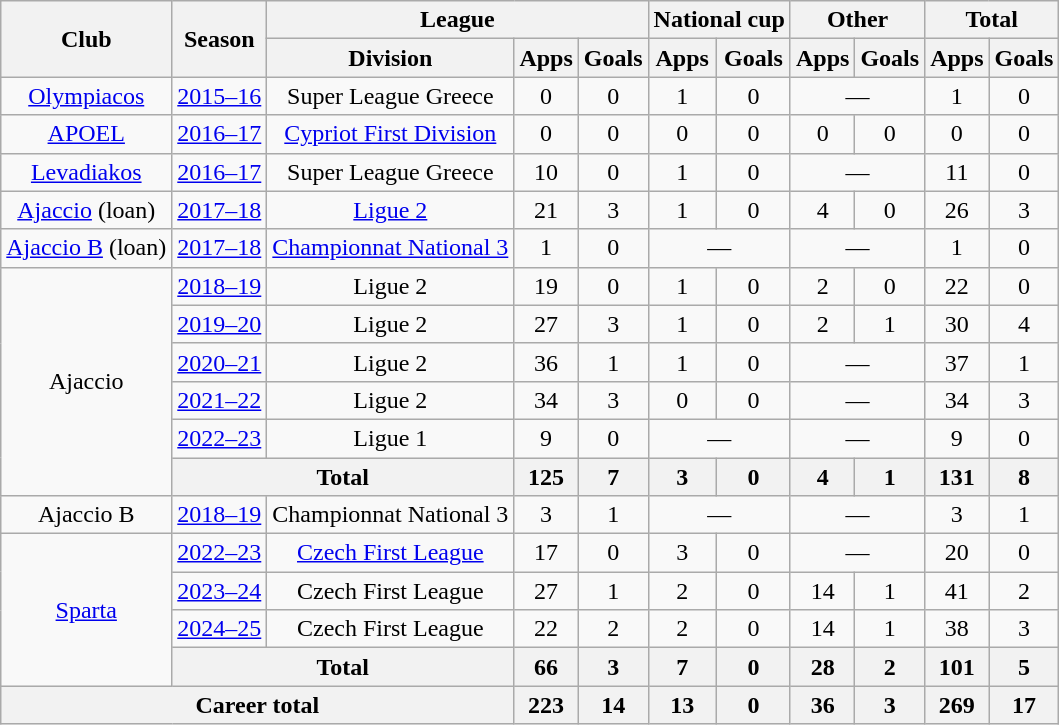<table class="wikitable" style="text-align: center">
<tr>
<th rowspan="2">Club</th>
<th rowspan="2">Season</th>
<th colspan="3">League</th>
<th colspan="2">National cup</th>
<th colspan="2">Other</th>
<th colspan="2">Total</th>
</tr>
<tr>
<th>Division</th>
<th>Apps</th>
<th>Goals</th>
<th>Apps</th>
<th>Goals</th>
<th>Apps</th>
<th>Goals</th>
<th>Apps</th>
<th>Goals</th>
</tr>
<tr>
<td><a href='#'>Olympiacos</a></td>
<td><a href='#'>2015–16</a></td>
<td>Super League Greece</td>
<td>0</td>
<td>0</td>
<td>1</td>
<td>0</td>
<td colspan="2">—</td>
<td>1</td>
<td>0</td>
</tr>
<tr>
<td><a href='#'>APOEL</a></td>
<td><a href='#'>2016–17</a></td>
<td><a href='#'>Cypriot First Division</a></td>
<td>0</td>
<td>0</td>
<td>0</td>
<td>0</td>
<td>0</td>
<td>0</td>
<td>0</td>
<td>0</td>
</tr>
<tr>
<td><a href='#'>Levadiakos</a></td>
<td><a href='#'>2016–17</a></td>
<td>Super League Greece</td>
<td>10</td>
<td>0</td>
<td>1</td>
<td>0</td>
<td colspan="2">—</td>
<td>11</td>
<td>0</td>
</tr>
<tr>
<td><a href='#'>Ajaccio</a> (loan)</td>
<td><a href='#'>2017–18</a></td>
<td><a href='#'>Ligue 2</a></td>
<td>21</td>
<td>3</td>
<td>1</td>
<td>0</td>
<td>4</td>
<td>0</td>
<td>26</td>
<td>3</td>
</tr>
<tr>
<td><a href='#'>Ajaccio B</a> (loan)</td>
<td><a href='#'>2017–18</a></td>
<td><a href='#'>Championnat National 3</a></td>
<td>1</td>
<td>0</td>
<td colspan="2">—</td>
<td colspan="2">—</td>
<td>1</td>
<td>0</td>
</tr>
<tr>
<td rowspan="6">Ajaccio</td>
<td><a href='#'>2018–19</a></td>
<td>Ligue 2</td>
<td>19</td>
<td>0</td>
<td>1</td>
<td>0</td>
<td>2</td>
<td>0</td>
<td>22</td>
<td>0</td>
</tr>
<tr>
<td><a href='#'>2019–20</a></td>
<td>Ligue 2</td>
<td>27</td>
<td>3</td>
<td>1</td>
<td>0</td>
<td>2</td>
<td>1</td>
<td>30</td>
<td>4</td>
</tr>
<tr>
<td><a href='#'>2020–21</a></td>
<td>Ligue 2</td>
<td>36</td>
<td>1</td>
<td>1</td>
<td>0</td>
<td colspan="2">—</td>
<td>37</td>
<td>1</td>
</tr>
<tr>
<td><a href='#'>2021–22</a></td>
<td>Ligue 2</td>
<td>34</td>
<td>3</td>
<td>0</td>
<td>0</td>
<td colspan="2">—</td>
<td>34</td>
<td>3</td>
</tr>
<tr>
<td><a href='#'>2022–23</a></td>
<td>Ligue 1</td>
<td>9</td>
<td>0</td>
<td colspan="2">—</td>
<td colspan="2">—</td>
<td>9</td>
<td>0</td>
</tr>
<tr>
<th colspan="2">Total</th>
<th>125</th>
<th>7</th>
<th>3</th>
<th>0</th>
<th>4</th>
<th>1</th>
<th>131</th>
<th>8</th>
</tr>
<tr>
<td>Ajaccio B</td>
<td><a href='#'>2018–19</a></td>
<td>Championnat National 3</td>
<td>3</td>
<td>1</td>
<td colspan="2">—</td>
<td colspan="2">—</td>
<td>3</td>
<td>1</td>
</tr>
<tr>
<td rowspan="4"><a href='#'>Sparta</a></td>
<td><a href='#'>2022–23</a></td>
<td><a href='#'>Czech First League</a></td>
<td>17</td>
<td>0</td>
<td>3</td>
<td>0</td>
<td colspan="2">—</td>
<td>20</td>
<td>0</td>
</tr>
<tr>
<td><a href='#'>2023–24</a></td>
<td>Czech First League</td>
<td>27</td>
<td>1</td>
<td>2</td>
<td>0</td>
<td>14</td>
<td>1</td>
<td>41</td>
<td>2</td>
</tr>
<tr>
<td><a href='#'>2024–25</a></td>
<td>Czech First League</td>
<td>22</td>
<td>2</td>
<td>2</td>
<td>0</td>
<td>14</td>
<td>1</td>
<td>38</td>
<td>3</td>
</tr>
<tr>
<th colspan="2">Total</th>
<th>66</th>
<th>3</th>
<th>7</th>
<th>0</th>
<th>28</th>
<th>2</th>
<th>101</th>
<th>5</th>
</tr>
<tr>
<th colspan="3">Career total</th>
<th>223</th>
<th>14</th>
<th>13</th>
<th>0</th>
<th>36</th>
<th>3</th>
<th>269</th>
<th>17</th>
</tr>
</table>
